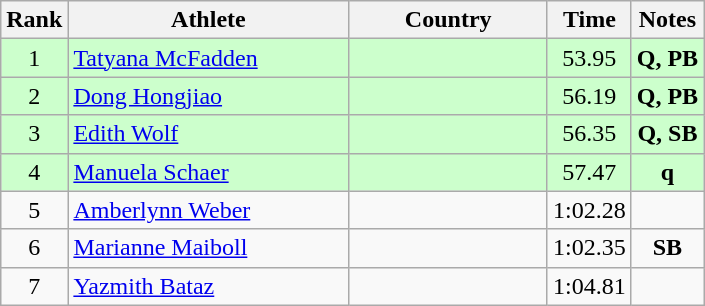<table class="wikitable sortable" style="text-align:center">
<tr>
<th>Rank</th>
<th style="width:180px">Athlete</th>
<th style="width:125px">Country</th>
<th>Time</th>
<th>Notes</th>
</tr>
<tr style="background:#cfc;">
<td>1</td>
<td style="text-align:left;"><a href='#'>Tatyana McFadden</a></td>
<td style="text-align:left;"></td>
<td>53.95</td>
<td><strong>Q, PB</strong></td>
</tr>
<tr style="background:#cfc;">
<td>2</td>
<td style="text-align:left;"><a href='#'>Dong Hongjiao</a></td>
<td style="text-align:left;"></td>
<td>56.19</td>
<td><strong>Q, PB</strong></td>
</tr>
<tr style="background:#cfc;">
<td>3</td>
<td style="text-align:left;"><a href='#'>Edith Wolf</a></td>
<td style="text-align:left;"></td>
<td>56.35</td>
<td><strong>Q, SB</strong></td>
</tr>
<tr style="background:#cfc;">
<td>4</td>
<td style="text-align:left;"><a href='#'>Manuela Schaer</a></td>
<td style="text-align:left;"></td>
<td>57.47</td>
<td><strong>q</strong></td>
</tr>
<tr>
<td>5</td>
<td style="text-align:left;"><a href='#'>Amberlynn Weber</a></td>
<td style="text-align:left;"></td>
<td>1:02.28</td>
<td></td>
</tr>
<tr>
<td>6</td>
<td style="text-align:left;"><a href='#'>Marianne Maiboll</a></td>
<td style="text-align:left;"></td>
<td>1:02.35</td>
<td><strong>SB</strong></td>
</tr>
<tr>
<td>7</td>
<td style="text-align:left;"><a href='#'>Yazmith Bataz</a></td>
<td style="text-align:left;"></td>
<td>1:04.81</td>
<td></td>
</tr>
</table>
